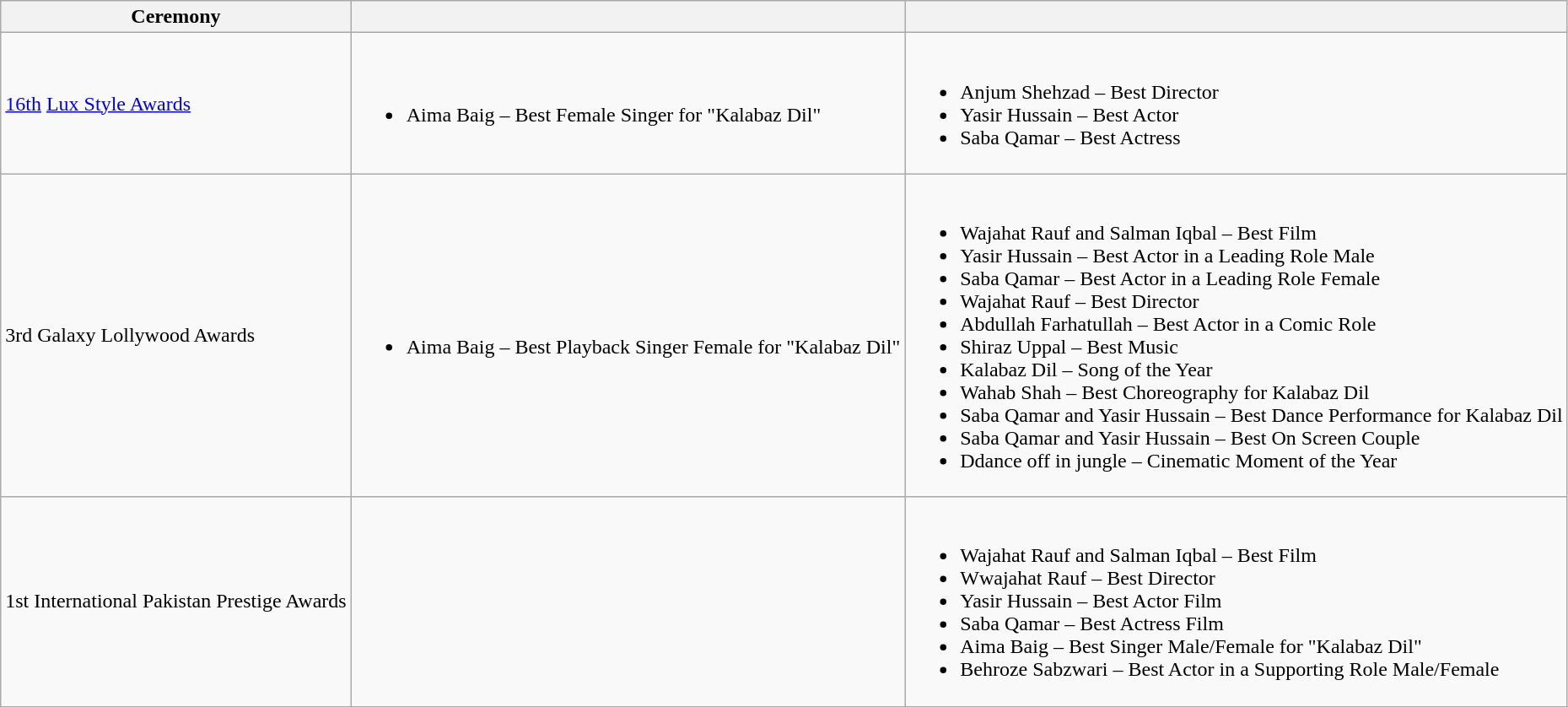<table class="wikitable">
<tr>
<th>Ceremony</th>
<th></th>
<th></th>
</tr>
<tr>
<td><a href='#'>16th</a> <a href='#'>Lux Style Awards</a><br></td>
<td><br><ul><li>Aima Baig – Best Female Singer for "Kalabaz Dil"</li></ul></td>
<td><br><ul><li>Anjum Shehzad  – Best Director</li><li>Yasir Hussain – Best Actor</li><li>Saba Qamar – Best Actress</li></ul></td>
</tr>
<tr>
<td>3rd Galaxy Lollywood Awards</td>
<td><br><ul><li>Aima Baig – Best Playback Singer Female for "Kalabaz Dil"</li></ul></td>
<td><br><ul><li>Wajahat Rauf and Salman Iqbal – Best Film</li><li>Yasir Hussain – Best Actor in a Leading Role Male</li><li>Saba Qamar – Best Actor in a Leading Role Female</li><li>Wajahat Rauf – Best Director</li><li>Abdullah Farhatullah – Best Actor in a Comic Role</li><li>Shiraz Uppal – Best Music</li><li>Kalabaz Dil – Song of the Year</li><li>Wahab Shah –  Best Choreography for Kalabaz Dil</li><li>Saba Qamar and Yasir Hussain – Best Dance Performance for Kalabaz Dil</li><li>Saba Qamar and Yasir Hussain – Best On Screen Couple</li><li>Ddance off in jungle – Cinematic Moment of the Year</li></ul></td>
</tr>
<tr>
<td>1st International Pakistan Prestige Awards</td>
<td></td>
<td><br><ul><li>Wajahat Rauf and Salman Iqbal – Best Film</li><li>Wwajahat Rauf – Best Director</li><li>Yasir Hussain – Best Actor Film</li><li>Saba Qamar – Best Actress Film</li><li>Aima Baig – Best Singer Male/Female for "Kalabaz Dil"</li><li>Behroze Sabzwari – Best Actor in a Supporting Role Male/Female</li></ul></td>
</tr>
<tr>
</tr>
</table>
